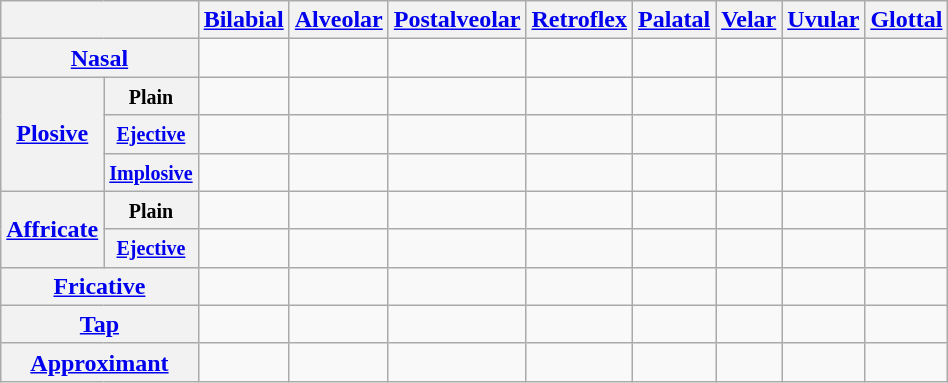<table class="wikitable" style="text-align:center;">
<tr>
<th colspan="2"></th>
<th><a href='#'>Bilabial</a></th>
<th><a href='#'>Alveolar</a></th>
<th><a href='#'>Postalveolar</a></th>
<th><a href='#'>Retroflex</a></th>
<th><a href='#'>Palatal</a></th>
<th><a href='#'>Velar</a></th>
<th><a href='#'>Uvular</a></th>
<th><a href='#'>Glottal</a></th>
</tr>
<tr>
<th colspan="2"><a href='#'>Nasal</a></th>
<td> </td>
<td> </td>
<td></td>
<td></td>
<td></td>
<td></td>
<td></td>
<td></td>
</tr>
<tr>
<th rowspan="3"><a href='#'>Plosive</a></th>
<th><small>Plain</small></th>
<td> </td>
<td> </td>
<td></td>
<td></td>
<td></td>
<td> </td>
<td> </td>
<td> </td>
</tr>
<tr>
<th><small><a href='#'>Ejective</a></small></th>
<td></td>
<td> </td>
<td></td>
<td></td>
<td></td>
<td> </td>
<td> </td>
<td></td>
</tr>
<tr>
<th><small><a href='#'>Implosive</a></small></th>
<td> </td>
<td></td>
<td></td>
<td></td>
<td></td>
<td></td>
<td></td>
<td></td>
</tr>
<tr>
<th rowspan="2"><a href='#'>Affricate</a></th>
<th><small>Plain</small></th>
<td></td>
<td> </td>
<td> </td>
<td> </td>
<td></td>
<td></td>
<td></td>
<td></td>
</tr>
<tr>
<th><a href='#'><small>Ejective</small></a></th>
<td></td>
<td> </td>
<td> </td>
<td> </td>
<td></td>
<td></td>
<td></td>
<td></td>
</tr>
<tr>
<th colspan="2"><a href='#'>Fricative</a></th>
<td></td>
<td> </td>
<td> </td>
<td> </td>
<td></td>
<td> </td>
<td></td>
<td></td>
</tr>
<tr>
<th colspan="2"><a href='#'>Tap</a></th>
<td></td>
<td> </td>
<td></td>
<td></td>
<td></td>
<td></td>
<td></td>
<td></td>
</tr>
<tr>
<th colspan="2"><a href='#'>Approximant</a></th>
<td> </td>
<td> </td>
<td></td>
<td></td>
<td> </td>
<td></td>
<td></td>
<td></td>
</tr>
</table>
